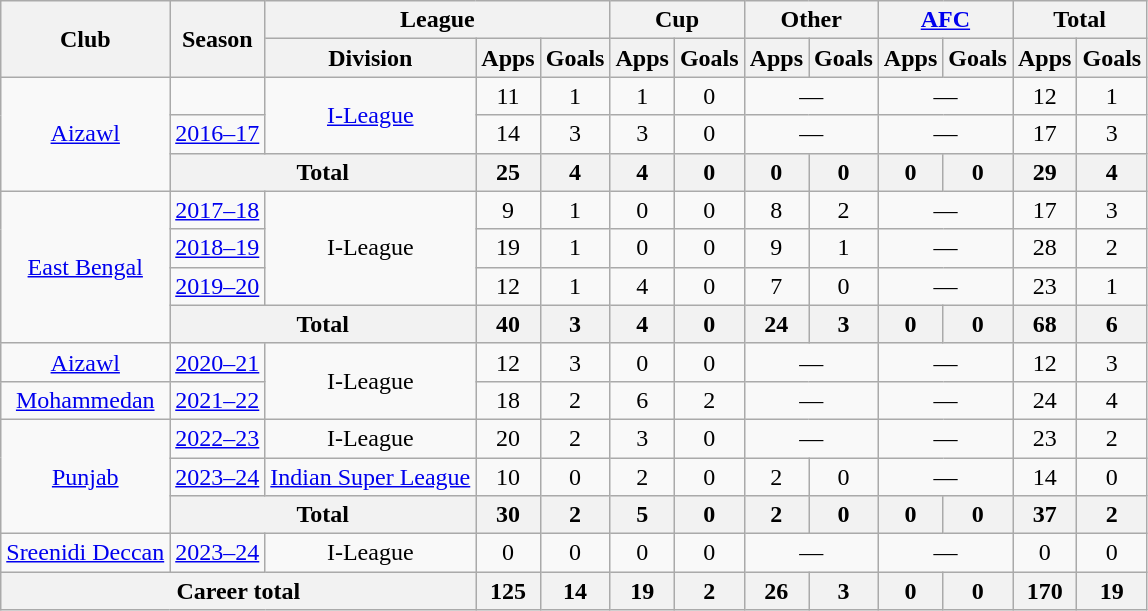<table class="wikitable" style="text-align: center;">
<tr>
<th rowspan="2">Club</th>
<th rowspan="2">Season</th>
<th colspan="3">League</th>
<th colspan="2">Cup</th>
<th colspan="2">Other</th>
<th colspan="2"><a href='#'>AFC</a></th>
<th colspan="2">Total</th>
</tr>
<tr>
<th>Division</th>
<th>Apps</th>
<th>Goals</th>
<th>Apps</th>
<th>Goals</th>
<th>Apps</th>
<th>Goals</th>
<th>Apps</th>
<th>Goals</th>
<th>Apps</th>
<th>Goals</th>
</tr>
<tr>
<td rowspan="3"><a href='#'>Aizawl</a></td>
<td></td>
<td rowspan="2"><a href='#'>I-League</a></td>
<td>11</td>
<td>1</td>
<td>1</td>
<td>0</td>
<td colspan="2">—</td>
<td colspan="2">—</td>
<td>12</td>
<td>1</td>
</tr>
<tr>
<td><a href='#'>2016–17</a></td>
<td>14</td>
<td>3</td>
<td>3</td>
<td>0</td>
<td colspan="2">—</td>
<td colspan="2">—</td>
<td>17</td>
<td>3</td>
</tr>
<tr>
<th colspan="2">Total</th>
<th>25</th>
<th>4</th>
<th>4</th>
<th>0</th>
<th>0</th>
<th>0</th>
<th>0</th>
<th>0</th>
<th>29</th>
<th>4</th>
</tr>
<tr>
<td rowspan="4"><a href='#'>East Bengal</a></td>
<td><a href='#'>2017–18</a></td>
<td rowspan="3">I-League</td>
<td>9</td>
<td>1</td>
<td>0</td>
<td>0</td>
<td>8</td>
<td>2</td>
<td colspan="2">—</td>
<td>17</td>
<td>3</td>
</tr>
<tr>
<td><a href='#'>2018–19</a></td>
<td>19</td>
<td>1</td>
<td>0</td>
<td>0</td>
<td>9</td>
<td>1</td>
<td colspan="2">—</td>
<td>28</td>
<td>2</td>
</tr>
<tr>
<td><a href='#'>2019–20</a></td>
<td>12</td>
<td>1</td>
<td>4</td>
<td>0</td>
<td>7</td>
<td>0</td>
<td colspan="2">—</td>
<td>23</td>
<td>1</td>
</tr>
<tr>
<th colspan="2">Total</th>
<th>40</th>
<th>3</th>
<th>4</th>
<th>0</th>
<th>24</th>
<th>3</th>
<th>0</th>
<th>0</th>
<th>68</th>
<th>6</th>
</tr>
<tr>
<td rowspan="1"><a href='#'>Aizawl</a></td>
<td><a href='#'>2020–21</a></td>
<td rowspan="2">I-League</td>
<td>12</td>
<td>3</td>
<td>0</td>
<td>0</td>
<td colspan="2">—</td>
<td colspan="2">—</td>
<td>12</td>
<td>3</td>
</tr>
<tr>
<td rowspan="1"><a href='#'>Mohammedan</a></td>
<td><a href='#'>2021–22</a></td>
<td>18</td>
<td>2</td>
<td>6</td>
<td>2</td>
<td colspan="2">—</td>
<td colspan="2">—</td>
<td>24</td>
<td>4</td>
</tr>
<tr>
<td rowspan="3"><a href='#'>Punjab</a></td>
<td><a href='#'>2022–23</a></td>
<td rowspan="1">I-League</td>
<td>20</td>
<td>2</td>
<td>3</td>
<td>0</td>
<td colspan="2">—</td>
<td colspan="2">—</td>
<td>23</td>
<td>2</td>
</tr>
<tr>
<td><a href='#'>2023–24</a></td>
<td rowspan="1"><a href='#'>Indian Super League</a></td>
<td>10</td>
<td>0</td>
<td>2</td>
<td>0</td>
<td>2</td>
<td>0</td>
<td colspan="2">—</td>
<td>14</td>
<td>0</td>
</tr>
<tr>
<th colspan="2">Total</th>
<th>30</th>
<th>2</th>
<th>5</th>
<th>0</th>
<th>2</th>
<th>0</th>
<th>0</th>
<th>0</th>
<th>37</th>
<th>2</th>
</tr>
<tr>
<td rowspan="1"><a href='#'>Sreenidi Deccan</a></td>
<td><a href='#'>2023–24</a></td>
<td rowspan="1">I-League</td>
<td>0</td>
<td>0</td>
<td>0</td>
<td>0</td>
<td colspan="2">—</td>
<td colspan="2">—</td>
<td>0</td>
<td>0</td>
</tr>
<tr>
<th colspan="3">Career total</th>
<th>125</th>
<th>14</th>
<th>19</th>
<th>2</th>
<th>26</th>
<th>3</th>
<th>0</th>
<th>0</th>
<th>170</th>
<th>19</th>
</tr>
</table>
